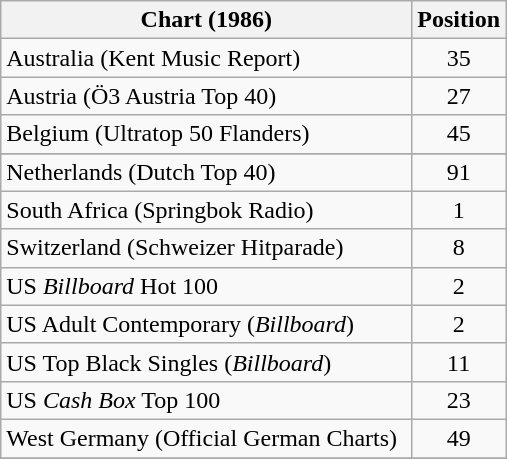<table class="wikitable sortable">
<tr>
<th style="width: 200pt;">Chart (1986)</th>
<th style="width: 40pt;">Position</th>
</tr>
<tr>
<td>Australia (Kent Music Report)</td>
<td align="center">35</td>
</tr>
<tr>
<td>Austria (Ö3 Austria Top 40)</td>
<td align="center">27</td>
</tr>
<tr>
<td>Belgium (Ultratop 50 Flanders)</td>
<td align="center">45</td>
</tr>
<tr>
</tr>
<tr>
<td>Netherlands (Dutch Top 40)</td>
<td align="center">91</td>
</tr>
<tr>
<td>South Africa (Springbok Radio)</td>
<td align="center">1</td>
</tr>
<tr>
<td>Switzerland (Schweizer Hitparade)</td>
<td align="center">8</td>
</tr>
<tr>
<td>US <em>Billboard</em> Hot 100</td>
<td align="center">2</td>
</tr>
<tr>
<td>US Adult Contemporary (<em>Billboard</em>)</td>
<td align="center">2</td>
</tr>
<tr>
<td>US Top Black Singles (<em>Billboard</em>)</td>
<td align="center">11</td>
</tr>
<tr>
<td>US <em>Cash Box</em> Top 100</td>
<td align="center">23</td>
</tr>
<tr>
<td>West Germany (Official German Charts)</td>
<td align="center">49</td>
</tr>
<tr>
</tr>
</table>
